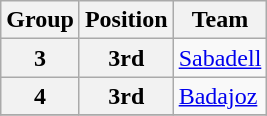<table class="wikitable">
<tr>
<th>Group</th>
<th>Position</th>
<th>Team</th>
</tr>
<tr>
<th>3</th>
<th>3rd</th>
<td><a href='#'>Sabadell</a></td>
</tr>
<tr>
<th>4</th>
<th>3rd</th>
<td><a href='#'>Badajoz</a></td>
</tr>
<tr>
</tr>
</table>
